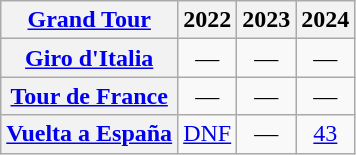<table class="wikitable plainrowheaders">
<tr>
<th scope="col"><a href='#'>Grand Tour</a></th>
<th scope="col">2022</th>
<th scope="col">2023</th>
<th scope="col">2024</th>
</tr>
<tr style="text-align:center;">
<th scope="row"> <a href='#'>Giro d'Italia</a></th>
<td>—</td>
<td>—</td>
<td>—</td>
</tr>
<tr style="text-align:center;">
<th scope="row"> <a href='#'>Tour de France</a></th>
<td>—</td>
<td>—</td>
<td>—</td>
</tr>
<tr style="text-align:center;">
<th scope="row"> <a href='#'>Vuelta a España</a></th>
<td><a href='#'>DNF</a></td>
<td>—</td>
<td><a href='#'>43</a></td>
</tr>
</table>
